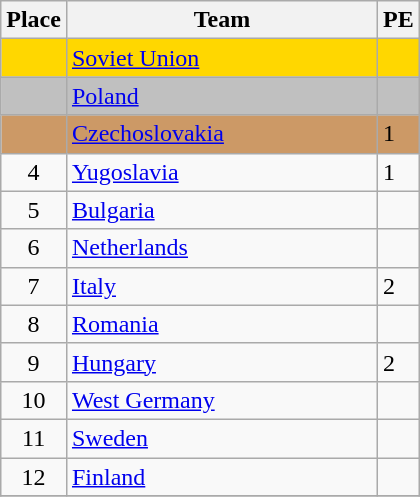<table class="wikitable">
<tr>
<th>Place</th>
<th width=200>Team</th>
<th width=20>PE</th>
</tr>
<tr bgcolor=gold>
<td align=center></td>
<td> <a href='#'>Soviet Union</a></td>
<td></td>
</tr>
<tr bgcolor=silver>
<td align=center></td>
<td> <a href='#'>Poland</a></td>
<td></td>
</tr>
<tr bgcolor=cc9966>
<td align=center></td>
<td> <a href='#'>Czechoslovakia</a></td>
<td>1</td>
</tr>
<tr>
<td align=center>4</td>
<td> <a href='#'>Yugoslavia</a></td>
<td>1</td>
</tr>
<tr>
<td align=center>5</td>
<td> <a href='#'>Bulgaria</a></td>
<td></td>
</tr>
<tr>
<td align=center>6</td>
<td> <a href='#'>Netherlands</a></td>
<td></td>
</tr>
<tr>
<td align=center>7</td>
<td> <a href='#'>Italy</a></td>
<td>2</td>
</tr>
<tr>
<td align=center>8</td>
<td> <a href='#'>Romania</a></td>
<td></td>
</tr>
<tr>
<td align=center>9</td>
<td> <a href='#'>Hungary</a></td>
<td>2</td>
</tr>
<tr>
<td align=center>10</td>
<td> <a href='#'>West Germany</a></td>
<td></td>
</tr>
<tr>
<td align=center>11</td>
<td> <a href='#'>Sweden</a></td>
<td></td>
</tr>
<tr>
<td align=center>12</td>
<td> <a href='#'>Finland</a></td>
<td></td>
</tr>
<tr>
</tr>
</table>
